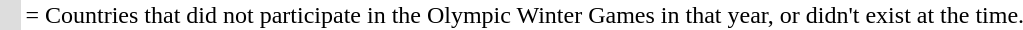<table>
<tr>
<td style="background:#ddd">   </td>
<td>= Countries that did not participate in the Olympic Winter Games in that year, or didn't exist at the time.</td>
</tr>
</table>
